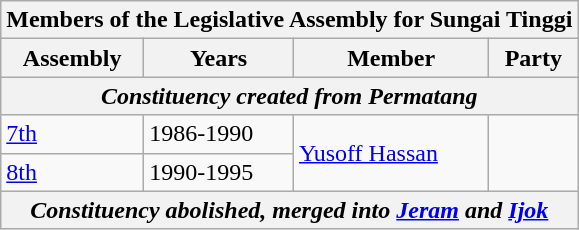<table class=wikitable>
<tr>
<th colspan=4>Members of the Legislative Assembly for Sungai Tinggi</th>
</tr>
<tr>
<th>Assembly</th>
<th>Years</th>
<th>Member</th>
<th>Party</th>
</tr>
<tr>
<th colspan=4 align=center><em>Constituency created from Permatang</em></th>
</tr>
<tr>
<td><a href='#'>7th</a></td>
<td>1986-1990</td>
<td rowspan=2><a href='#'>Yusoff Hassan</a></td>
<td rowspan=2 bgcolor=></td>
</tr>
<tr>
<td><a href='#'>8th</a></td>
<td>1990-1995</td>
</tr>
<tr>
<th colspan=4 align=center><em>Constituency abolished, merged into <a href='#'>Jeram</a> and <a href='#'>Ijok</a></em></th>
</tr>
</table>
